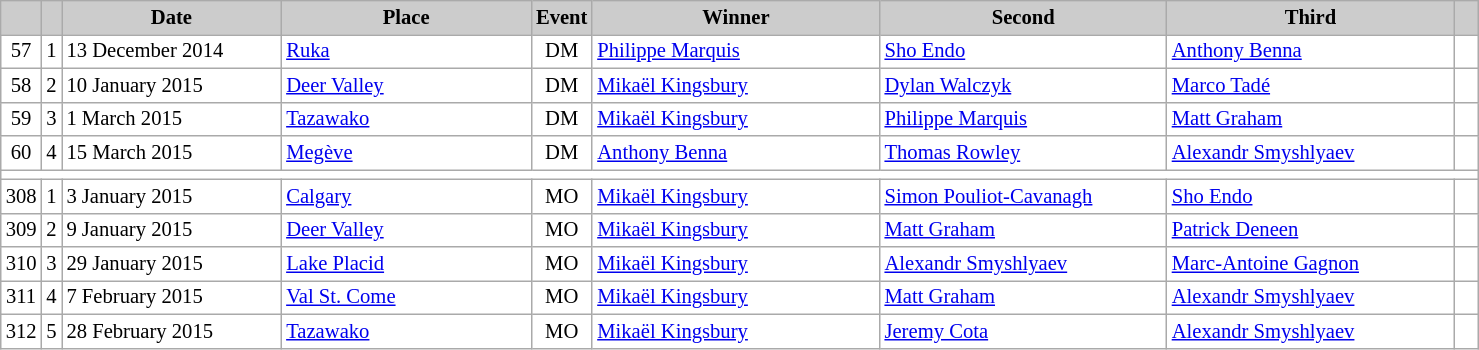<table class="wikitable plainrowheaders" style="background:#fff; font-size:86%; line-height:16px; border:grey solid 1px; border-collapse:collapse;">
<tr style="background:#ccc; text-align:center;">
<th scope="col" style="background:#ccc; width=20 px;"></th>
<th scope="col" style="background:#ccc; width=30 px;"></th>
<th scope="col" style="background:#ccc; width:140px;">Date</th>
<th scope="col" style="background:#ccc; width:160px;">Place</th>
<th scope="col" style="background:#ccc; width:15px;">Event</th>
<th scope="col" style="background:#ccc; width:185px;">Winner</th>
<th scope="col" style="background:#ccc; width:185px;">Second</th>
<th scope="col" style="background:#ccc; width:185px;">Third</th>
<th scope="col" style="background:#ccc; width:10px;"></th>
</tr>
<tr>
<td align=center>57</td>
<td align=center>1</td>
<td>13 December 2014<small></small></td>
<td> <a href='#'>Ruka</a></td>
<td align=center>DM</td>
<td> <a href='#'>Philippe Marquis</a></td>
<td> <a href='#'>Sho Endo</a></td>
<td> <a href='#'>Anthony Benna</a></td>
<td></td>
</tr>
<tr>
<td align=center>58</td>
<td align=center>2</td>
<td>10 January 2015</td>
<td> <a href='#'>Deer Valley</a></td>
<td align=center>DM</td>
<td> <a href='#'>Mikaël Kingsbury</a></td>
<td> <a href='#'>Dylan Walczyk</a></td>
<td> <a href='#'>Marco Tadé</a></td>
<td></td>
</tr>
<tr>
<td align=center>59</td>
<td align=center>3</td>
<td>1 March 2015</td>
<td> <a href='#'>Tazawako</a></td>
<td align=center>DM</td>
<td> <a href='#'>Mikaël Kingsbury</a></td>
<td> <a href='#'>Philippe Marquis</a></td>
<td> <a href='#'>Matt Graham</a></td>
<td></td>
</tr>
<tr>
<td align=center>60</td>
<td align=center>4</td>
<td>15 March 2015</td>
<td> <a href='#'>Megève</a></td>
<td align=center>DM</td>
<td> <a href='#'>Anthony Benna</a></td>
<td> <a href='#'>Thomas Rowley</a></td>
<td> <a href='#'>Alexandr Smyshlyaev</a></td>
<td></td>
</tr>
<tr>
<td colspan=9></td>
</tr>
<tr>
<td align=center>308</td>
<td align=center>1</td>
<td>3 January 2015</td>
<td> <a href='#'>Calgary</a></td>
<td align=center>MO</td>
<td> <a href='#'>Mikaël Kingsbury</a></td>
<td> <a href='#'>Simon Pouliot-Cavanagh</a></td>
<td> <a href='#'>Sho Endo</a></td>
<td></td>
</tr>
<tr>
<td align=center>309</td>
<td align=center>2</td>
<td>9 January 2015</td>
<td> <a href='#'>Deer Valley</a></td>
<td align=center>MO</td>
<td> <a href='#'>Mikaël Kingsbury</a></td>
<td> <a href='#'>Matt Graham</a></td>
<td> <a href='#'>Patrick Deneen</a></td>
<td></td>
</tr>
<tr>
<td align=center>310</td>
<td align=center>3</td>
<td>29 January 2015</td>
<td> <a href='#'>Lake Placid</a></td>
<td align=center>MO</td>
<td> <a href='#'>Mikaël Kingsbury</a></td>
<td> <a href='#'>Alexandr Smyshlyaev</a></td>
<td> <a href='#'>Marc-Antoine Gagnon</a></td>
<td></td>
</tr>
<tr>
<td align=center>311</td>
<td align=center>4</td>
<td>7 February 2015</td>
<td> <a href='#'>Val St. Come</a></td>
<td align=center>MO</td>
<td> <a href='#'>Mikaël Kingsbury</a></td>
<td> <a href='#'>Matt Graham</a></td>
<td> <a href='#'>Alexandr Smyshlyaev</a></td>
<td></td>
</tr>
<tr>
<td align=center>312</td>
<td align=center>5</td>
<td>28 February 2015</td>
<td> <a href='#'>Tazawako</a></td>
<td align=center>MO</td>
<td> <a href='#'>Mikaël Kingsbury</a></td>
<td> <a href='#'>Jeremy Cota</a></td>
<td> <a href='#'>Alexandr Smyshlyaev</a></td>
<td></td>
</tr>
</table>
